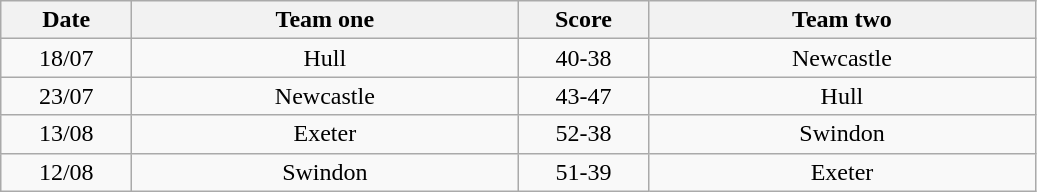<table class="wikitable" style="text-align: center">
<tr>
<th width=80>Date</th>
<th width=250>Team one</th>
<th width=80>Score</th>
<th width=250>Team two</th>
</tr>
<tr>
<td>18/07</td>
<td>Hull</td>
<td>40-38</td>
<td>Newcastle</td>
</tr>
<tr>
<td>23/07</td>
<td>Newcastle</td>
<td>43-47</td>
<td>Hull</td>
</tr>
<tr>
<td>13/08</td>
<td>Exeter</td>
<td>52-38</td>
<td>Swindon</td>
</tr>
<tr>
<td>12/08</td>
<td>Swindon</td>
<td>51-39</td>
<td>Exeter</td>
</tr>
</table>
